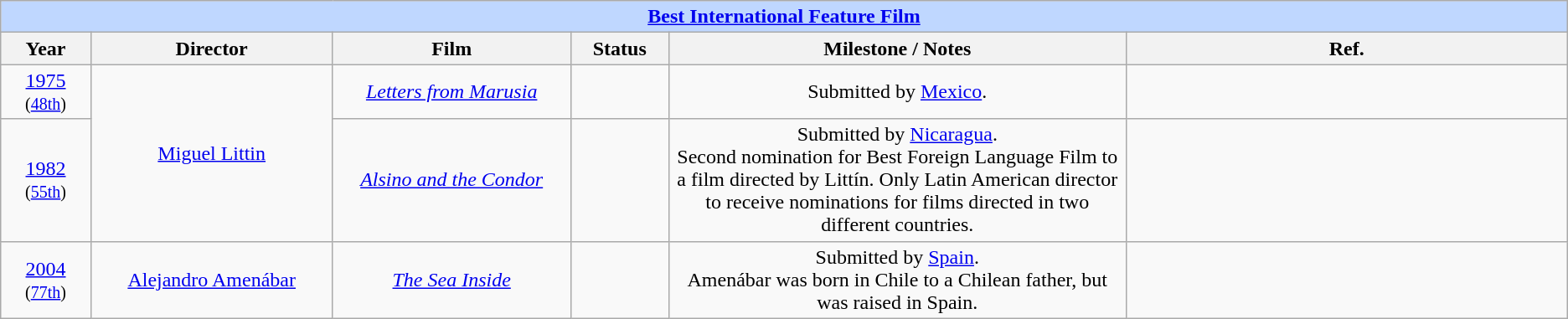<table class="wikitable" style="text-align: center">
<tr ---- bgcolor="#bfd7ff">
<td colspan=6 align=center><strong><a href='#'>Best International Feature Film</a></strong></td>
</tr>
<tr ---- bgcolor="#ebf5ff">
<th width="075">Year</th>
<th width="225">Director</th>
<th width="225">Film</th>
<th width="080">Status</th>
<th width="450">Milestone / Notes</th>
<th width="450">Ref.</th>
</tr>
<tr>
<td><a href='#'>1975</a><br><small>(<a href='#'>48th</a>)</small></td>
<td rowspan="2"><a href='#'>Miguel Littin</a></td>
<td><em><a href='#'>Letters from Marusia</a></em></td>
<td></td>
<td>Submitted by <a href='#'>Mexico</a>.</td>
<td></td>
</tr>
<tr>
<td><a href='#'>1982</a><br><small>(<a href='#'>55th</a>)</small></td>
<td><em><a href='#'>Alsino and the Condor</a></em></td>
<td></td>
<td>Submitted by <a href='#'>Nicaragua</a>.<br>Second nomination for Best Foreign Language Film to a film directed by Littín. Only Latin American director to receive nominations for films directed in two different countries.</td>
<td></td>
</tr>
<tr>
<td><a href='#'>2004</a><br><small>(<a href='#'>77th</a>)</small></td>
<td><a href='#'>Alejandro Amenábar</a></td>
<td><em><a href='#'>The Sea Inside</a></em></td>
<td></td>
<td>Submitted by <a href='#'>Spain</a>.<br>Amenábar was born in Chile to a Chilean father, but was raised in Spain.</td>
<td></td>
</tr>
</table>
